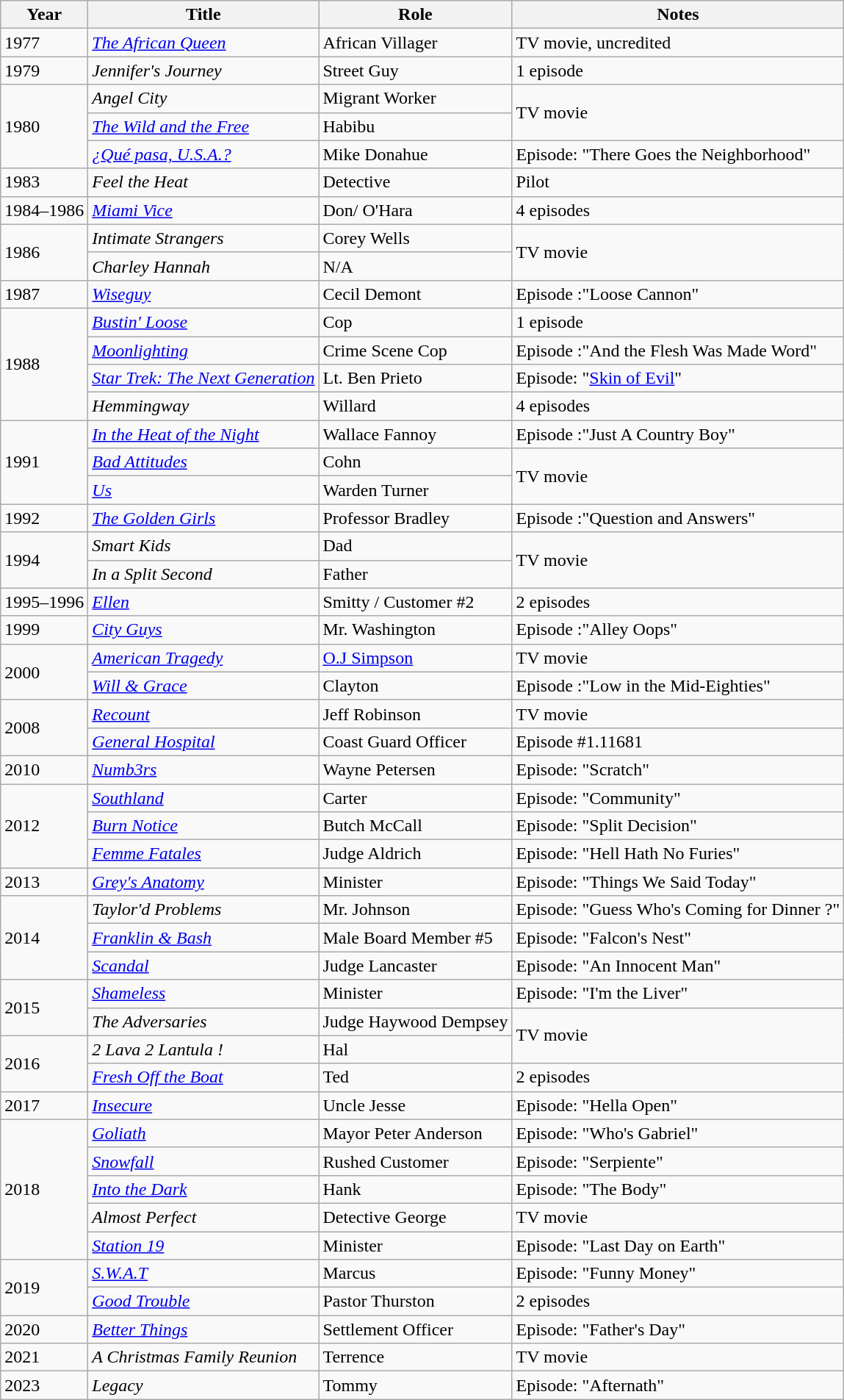<table class="wikitable">
<tr>
<th>Year</th>
<th>Title</th>
<th>Role</th>
<th>Notes</th>
</tr>
<tr>
<td>1977</td>
<td><em><a href='#'>The African Queen</a></em></td>
<td>African Villager</td>
<td>TV movie, uncredited</td>
</tr>
<tr>
<td>1979</td>
<td><em>Jennifer's Journey</em></td>
<td>Street Guy</td>
<td>1 episode</td>
</tr>
<tr>
<td rowspan="3">1980</td>
<td><em>Angel City</em></td>
<td>Migrant Worker</td>
<td rowspan="2">TV movie</td>
</tr>
<tr>
<td><em><a href='#'>The Wild and the Free</a></em></td>
<td>Habibu</td>
</tr>
<tr>
<td><em><a href='#'>¿Qué pasa, U.S.A.?</a></em></td>
<td>Mike Donahue</td>
<td>Episode:  "There Goes the Neighborhood"</td>
</tr>
<tr>
<td>1983</td>
<td><em>Feel the Heat</em></td>
<td>Detective</td>
<td>Pilot</td>
</tr>
<tr>
<td>1984–1986</td>
<td><em><a href='#'>Miami Vice</a></em></td>
<td>Don/ O'Hara</td>
<td>4 episodes</td>
</tr>
<tr>
<td rowspan="2">1986</td>
<td><em>Intimate Strangers</em></td>
<td>Corey Wells</td>
<td rowspan="2">TV movie</td>
</tr>
<tr>
<td><em>Charley Hannah</em></td>
<td>N/A</td>
</tr>
<tr>
<td>1987</td>
<td><em><a href='#'>Wiseguy</a></em></td>
<td>Cecil Demont</td>
<td>Episode :"Loose Cannon"</td>
</tr>
<tr>
<td rowspan="4">1988</td>
<td><em><a href='#'>Bustin' Loose</a></em></td>
<td>Cop</td>
<td>1 episode</td>
</tr>
<tr>
<td><em><a href='#'>Moonlighting</a></em></td>
<td>Crime Scene Cop</td>
<td>Episode :"And the Flesh Was Made Word"</td>
</tr>
<tr>
<td><em><a href='#'>Star Trek: The Next Generation</a></em></td>
<td>Lt. Ben Prieto</td>
<td>Episode: "<a href='#'>Skin of Evil</a>"</td>
</tr>
<tr>
<td><em>Hemmingway</em></td>
<td>Willard</td>
<td>4 episodes</td>
</tr>
<tr>
<td rowspan="3">1991</td>
<td><em><a href='#'>In the Heat of the Night</a></em></td>
<td>Wallace Fannoy</td>
<td>Episode :"Just A Country Boy"</td>
</tr>
<tr>
<td><em><a href='#'>Bad Attitudes</a></em></td>
<td>Cohn</td>
<td rowspan="2">TV movie</td>
</tr>
<tr>
<td><em><a href='#'>Us</a></em></td>
<td>Warden Turner</td>
</tr>
<tr>
<td>1992</td>
<td><em><a href='#'>The Golden Girls</a></em></td>
<td>Professor Bradley</td>
<td>Episode :"Question and Answers"</td>
</tr>
<tr>
<td rowspan="2">1994</td>
<td><em>Smart Kids</em></td>
<td>Dad</td>
<td rowspan="2">TV movie</td>
</tr>
<tr>
<td><em>In a Split Second</em></td>
<td>Father</td>
</tr>
<tr>
<td>1995–1996</td>
<td><em><a href='#'>Ellen</a></em></td>
<td>Smitty / Customer #2</td>
<td>2 episodes</td>
</tr>
<tr>
<td>1999</td>
<td><em><a href='#'>City Guys</a></em></td>
<td>Mr. Washington</td>
<td>Episode :"Alley Oops"</td>
</tr>
<tr>
<td rowspan="2">2000</td>
<td><em><a href='#'>American Tragedy</a></em></td>
<td><a href='#'>O.J Simpson</a></td>
<td>TV movie</td>
</tr>
<tr>
<td><em><a href='#'>Will & Grace</a></em></td>
<td>Clayton</td>
<td>Episode :"Low in the Mid-Eighties"</td>
</tr>
<tr>
<td rowspan="2">2008</td>
<td><em><a href='#'>Recount</a></em></td>
<td>Jeff Robinson</td>
<td>TV movie</td>
</tr>
<tr>
<td><em><a href='#'>General Hospital</a></em></td>
<td>Coast Guard Officer</td>
<td>Episode #1.11681</td>
</tr>
<tr>
<td>2010</td>
<td><em><a href='#'>Numb3rs</a></em></td>
<td>Wayne Petersen</td>
<td>Episode: "Scratch"</td>
</tr>
<tr>
<td rowspan="3">2012</td>
<td><em><a href='#'>Southland</a></em></td>
<td>Carter</td>
<td>Episode: "Community"</td>
</tr>
<tr>
<td><em><a href='#'>Burn Notice</a></em></td>
<td>Butch McCall</td>
<td>Episode: "Split Decision"</td>
</tr>
<tr>
<td><em><a href='#'>Femme Fatales</a></em></td>
<td>Judge Aldrich</td>
<td>Episode: "Hell Hath No Furies"</td>
</tr>
<tr>
<td>2013</td>
<td><em><a href='#'>Grey's Anatomy</a></em></td>
<td>Minister</td>
<td>Episode: "Things We Said Today"</td>
</tr>
<tr>
<td rowspan="3">2014</td>
<td><em>Taylor'd Problems</em></td>
<td>Mr. Johnson</td>
<td>Episode: "Guess Who's Coming for Dinner ?"</td>
</tr>
<tr>
<td><em><a href='#'>Franklin & Bash</a></em></td>
<td>Male Board Member #5</td>
<td>Episode: "Falcon's Nest"</td>
</tr>
<tr>
<td><em><a href='#'>Scandal</a></em></td>
<td>Judge Lancaster</td>
<td>Episode: "An Innocent Man"</td>
</tr>
<tr>
<td rowspan="2">2015</td>
<td><em><a href='#'>Shameless</a></em></td>
<td>Minister</td>
<td>Episode: "I'm the Liver"</td>
</tr>
<tr>
<td><em>The Adversaries</em></td>
<td>Judge Haywood Dempsey</td>
<td rowspan="2">TV movie</td>
</tr>
<tr>
<td rowspan="2">2016</td>
<td><em>2 Lava 2 Lantula !</em></td>
<td>Hal</td>
</tr>
<tr>
<td><em><a href='#'>Fresh Off the Boat</a></em></td>
<td>Ted</td>
<td>2 episodes</td>
</tr>
<tr>
<td>2017</td>
<td><em><a href='#'>Insecure</a></em></td>
<td>Uncle Jesse</td>
<td>Episode: "Hella Open"</td>
</tr>
<tr>
<td rowspan="5">2018</td>
<td><em><a href='#'>Goliath</a></em></td>
<td>Mayor Peter Anderson</td>
<td>Episode: "Who's Gabriel"</td>
</tr>
<tr>
<td><em><a href='#'>Snowfall</a></em></td>
<td>Rushed Customer</td>
<td>Episode: "Serpiente"</td>
</tr>
<tr>
<td><em><a href='#'>Into the Dark</a></em></td>
<td>Hank</td>
<td>Episode: "The Body"</td>
</tr>
<tr>
<td><em>Almost Perfect</em></td>
<td>Detective George</td>
<td>TV movie</td>
</tr>
<tr>
<td><em><a href='#'>Station 19</a></em></td>
<td>Minister</td>
<td>Episode: "Last Day on Earth"</td>
</tr>
<tr>
<td rowspan="2">2019</td>
<td><em><a href='#'>S.W.A.T</a></em></td>
<td>Marcus</td>
<td>Episode: "Funny Money"</td>
</tr>
<tr>
<td><em><a href='#'>Good Trouble</a></em></td>
<td>Pastor Thurston</td>
<td>2 episodes</td>
</tr>
<tr>
<td>2020</td>
<td><em><a href='#'>Better Things</a></em></td>
<td>Settlement Officer</td>
<td>Episode: "Father's Day"</td>
</tr>
<tr>
<td>2021</td>
<td><em>A Christmas Family Reunion</em></td>
<td>Terrence</td>
<td>TV movie</td>
</tr>
<tr>
<td>2023</td>
<td><em>Legacy</em></td>
<td>Tommy</td>
<td>Episode: "Afternath"</td>
</tr>
</table>
